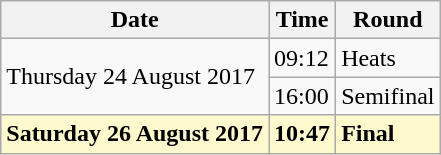<table class="wikitable">
<tr>
<th>Date</th>
<th>Time</th>
<th>Round</th>
</tr>
<tr>
<td rowspan=2>Thursday 24 August 2017</td>
<td>09:12</td>
<td>Heats</td>
</tr>
<tr>
<td>16:00</td>
<td>Semifinal</td>
</tr>
<tr>
<td style=background:lemonchiffon><strong>Saturday 26 August 2017</strong></td>
<td style=background:lemonchiffon><strong>10:47</strong></td>
<td style=background:lemonchiffon><strong>Final</strong></td>
</tr>
</table>
